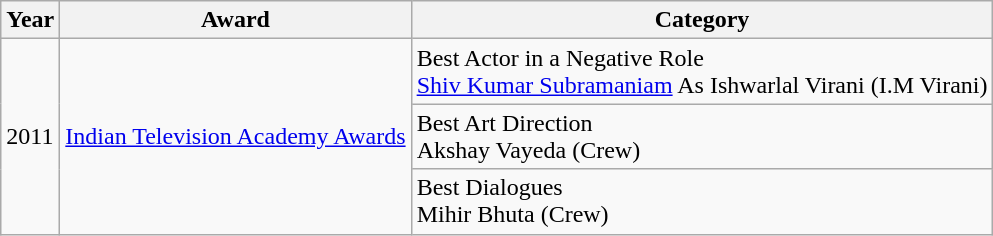<table class="wikitable">
<tr>
<th>Year</th>
<th>Award</th>
<th>Category</th>
</tr>
<tr>
<td rowspan="3">2011</td>
<td rowspan="3"><a href='#'>Indian Television Academy Awards</a></td>
<td>Best Actor in a Negative Role<br><a href='#'>Shiv Kumar Subramaniam</a> As Ishwarlal Virani (I.M Virani)</td>
</tr>
<tr>
<td>Best Art Direction<br>Akshay Vayeda (Crew)</td>
</tr>
<tr>
<td>Best Dialogues<br>Mihir Bhuta (Crew)</td>
</tr>
</table>
